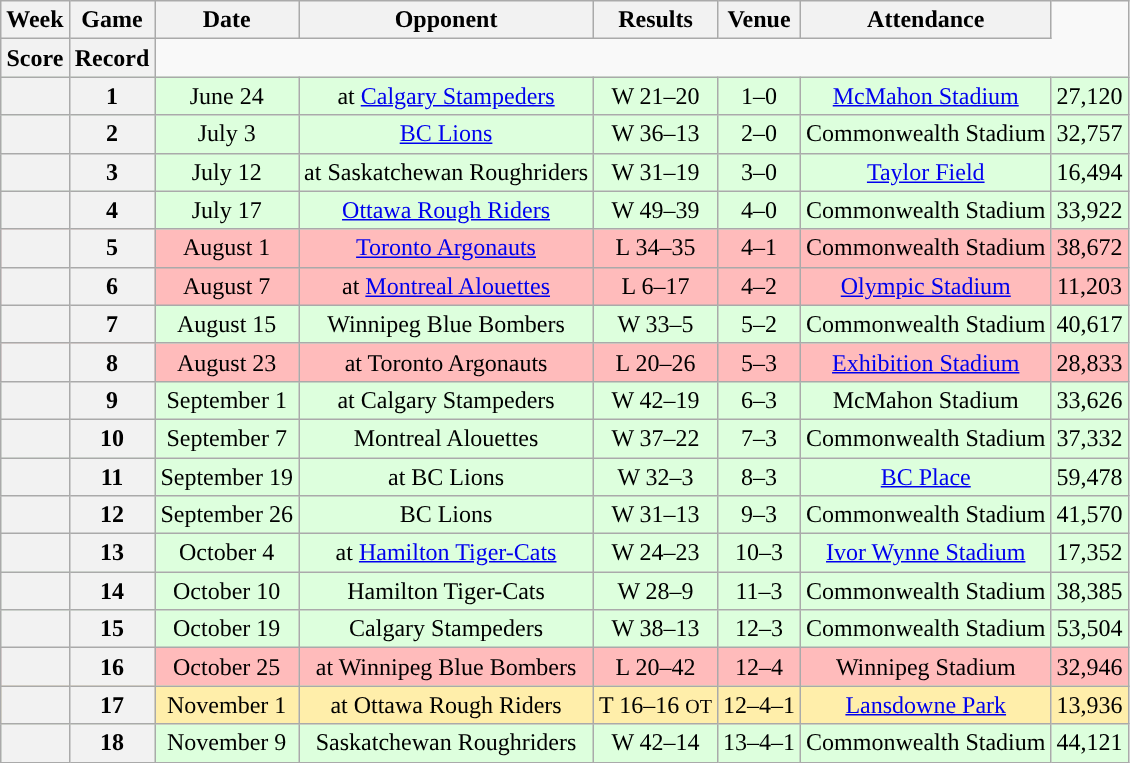<table class="wikitable" style="text-align:center">
<tr>
<th>Week</th>
<th>Game</th>
<th>Date</th>
<th>Opponent</th>
<th>Results</th>
<th>Venue</th>
<th>Attendance</th>
</tr>
<tr>
<th>Score</th>
<th>Record</th>
</tr>
<tr style="background:#ddffdd">
<th></th>
<th>1</th>
<td>June 24</td>
<td>at <a href='#'>Calgary Stampeders</a></td>
<td>W 21–20</td>
<td>1–0</td>
<td><a href='#'>McMahon Stadium</a></td>
<td>27,120</td>
</tr>
<tr style="background:#ddffdd">
<th></th>
<th>2</th>
<td>July 3</td>
<td><a href='#'>BC Lions</a></td>
<td>W 36–13</td>
<td>2–0</td>
<td>Commonwealth Stadium</td>
<td>32,757</td>
</tr>
<tr style="background:#ddffdd">
<th></th>
<th>3</th>
<td>July 12</td>
<td>at Saskatchewan Roughriders</td>
<td>W 31–19</td>
<td>3–0</td>
<td><a href='#'>Taylor Field</a></td>
<td>16,494</td>
</tr>
<tr style="background:#ddffdd">
<th></th>
<th>4</th>
<td>July 17</td>
<td><a href='#'>Ottawa Rough Riders</a></td>
<td>W 49–39</td>
<td>4–0</td>
<td>Commonwealth Stadium</td>
<td>33,922</td>
</tr>
<tr style="background:#ffbbbb">
<th></th>
<th>5</th>
<td>August 1</td>
<td><a href='#'>Toronto Argonauts</a></td>
<td>L 34–35</td>
<td>4–1</td>
<td>Commonwealth Stadium</td>
<td>38,672</td>
</tr>
<tr style="background:#ffbbbb">
<th></th>
<th>6</th>
<td>August 7</td>
<td>at <a href='#'>Montreal Alouettes</a></td>
<td>L 6–17</td>
<td>4–2</td>
<td><a href='#'>Olympic Stadium</a></td>
<td>11,203</td>
</tr>
<tr style="background:#ddffdd">
<th></th>
<th>7</th>
<td>August 15</td>
<td>Winnipeg Blue Bombers</td>
<td>W 33–5</td>
<td>5–2</td>
<td>Commonwealth Stadium</td>
<td>40,617</td>
</tr>
<tr style="background:#ffbbbb">
<th></th>
<th>8</th>
<td>August 23</td>
<td>at Toronto Argonauts</td>
<td>L 20–26</td>
<td>5–3</td>
<td><a href='#'>Exhibition Stadium</a></td>
<td>28,833</td>
</tr>
<tr style="background:#ddffdd">
<th></th>
<th>9</th>
<td>September 1</td>
<td>at Calgary Stampeders</td>
<td>W 42–19</td>
<td>6–3</td>
<td>McMahon Stadium</td>
<td>33,626</td>
</tr>
<tr style="background:#ddffdd">
<th></th>
<th>10</th>
<td>September 7</td>
<td>Montreal Alouettes</td>
<td>W 37–22</td>
<td>7–3</td>
<td>Commonwealth Stadium</td>
<td>37,332</td>
</tr>
<tr style="background:#ddffdd">
<th></th>
<th>11</th>
<td>September 19</td>
<td>at BC Lions</td>
<td>W 32–3</td>
<td>8–3</td>
<td><a href='#'>BC Place</a></td>
<td>59,478</td>
</tr>
<tr style="background:#ddffdd">
<th></th>
<th>12</th>
<td>September 26</td>
<td>BC Lions</td>
<td>W 31–13</td>
<td>9–3</td>
<td>Commonwealth Stadium</td>
<td>41,570</td>
</tr>
<tr style="background:#ddffdd">
<th></th>
<th>13</th>
<td>October 4</td>
<td>at <a href='#'>Hamilton Tiger-Cats</a></td>
<td>W 24–23</td>
<td>10–3</td>
<td><a href='#'>Ivor Wynne Stadium</a></td>
<td>17,352</td>
</tr>
<tr style="background:#ddffdd">
<th></th>
<th>14</th>
<td>October 10</td>
<td>Hamilton Tiger-Cats</td>
<td>W 28–9</td>
<td>11–3</td>
<td>Commonwealth Stadium</td>
<td>38,385</td>
</tr>
<tr style="background:#ddffdd">
<th></th>
<th>15</th>
<td>October 19</td>
<td>Calgary Stampeders</td>
<td>W 38–13</td>
<td>12–3</td>
<td>Commonwealth Stadium</td>
<td>53,504</td>
</tr>
<tr style="background:#ffbbbb">
<th></th>
<th>16</th>
<td>October 25</td>
<td>at Winnipeg Blue Bombers</td>
<td>L 20–42</td>
<td>12–4</td>
<td>Winnipeg Stadium</td>
<td>32,946</td>
</tr>
<tr style="background:#ffeeaa">
<th></th>
<th>17</th>
<td>November 1</td>
<td>at Ottawa Rough Riders</td>
<td>T 16–16 <small>OT</small></td>
<td>12–4–1</td>
<td><a href='#'>Lansdowne Park</a></td>
<td>13,936</td>
</tr>
<tr style="background:#ddffdd">
<th></th>
<th>18</th>
<td>November 9</td>
<td>Saskatchewan Roughriders</td>
<td>W 42–14</td>
<td>13–4–1</td>
<td>Commonwealth Stadium</td>
<td>44,121</td>
</tr>
</table>
